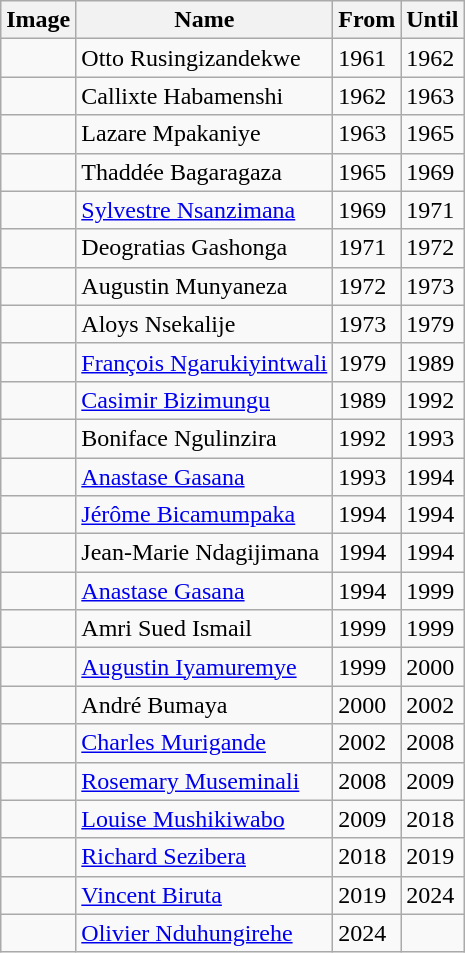<table class="wikitable">
<tr>
<th>Image</th>
<th>Name</th>
<th>From</th>
<th>Until</th>
</tr>
<tr>
<td></td>
<td>Otto Rusingizandekwe</td>
<td>1961</td>
<td>1962</td>
</tr>
<tr>
<td></td>
<td>Callixte Habamenshi</td>
<td>1962</td>
<td>1963</td>
</tr>
<tr>
<td></td>
<td>Lazare Mpakaniye</td>
<td>1963</td>
<td>1965</td>
</tr>
<tr>
<td></td>
<td>Thaddée Bagaragaza</td>
<td>1965</td>
<td>1969</td>
</tr>
<tr>
<td></td>
<td><a href='#'>Sylvestre Nsanzimana</a></td>
<td>1969</td>
<td>1971</td>
</tr>
<tr>
<td></td>
<td>Deogratias Gashonga </td>
<td>1971</td>
<td>1972</td>
</tr>
<tr>
<td></td>
<td>Augustin Munyaneza</td>
<td>1972</td>
<td>1973</td>
</tr>
<tr>
<td></td>
<td>Aloys Nsekalije</td>
<td>1973</td>
<td>1979</td>
</tr>
<tr>
<td></td>
<td><a href='#'>François Ngarukiyintwali</a></td>
<td>1979</td>
<td>1989</td>
</tr>
<tr>
<td></td>
<td><a href='#'>Casimir Bizimungu</a></td>
<td>1989</td>
<td>1992</td>
</tr>
<tr>
<td></td>
<td>Boniface Ngulinzira</td>
<td>1992</td>
<td>1993</td>
</tr>
<tr>
<td></td>
<td><a href='#'>Anastase Gasana</a></td>
<td>1993</td>
<td>1994</td>
</tr>
<tr>
<td></td>
<td><a href='#'>Jérôme Bicamumpaka</a></td>
<td>1994</td>
<td>1994</td>
</tr>
<tr>
<td></td>
<td>Jean-Marie Ndagijimana</td>
<td>1994</td>
<td>1994</td>
</tr>
<tr>
<td></td>
<td><a href='#'>Anastase Gasana</a></td>
<td>1994</td>
<td>1999</td>
</tr>
<tr>
<td></td>
<td>Amri Sued Ismail</td>
<td>1999</td>
<td>1999</td>
</tr>
<tr>
<td></td>
<td><a href='#'>Augustin Iyamuremye</a></td>
<td>1999</td>
<td>2000</td>
</tr>
<tr>
<td></td>
<td>André Bumaya</td>
<td>2000</td>
<td>2002</td>
</tr>
<tr>
<td></td>
<td><a href='#'>Charles Murigande</a></td>
<td>2002</td>
<td>2008</td>
</tr>
<tr>
<td></td>
<td><a href='#'>Rosemary Museminali</a></td>
<td>2008</td>
<td>2009</td>
</tr>
<tr>
<td></td>
<td><a href='#'>Louise Mushikiwabo</a></td>
<td>2009</td>
<td>2018</td>
</tr>
<tr>
<td></td>
<td><a href='#'>Richard Sezibera</a></td>
<td>2018</td>
<td>2019</td>
</tr>
<tr>
<td></td>
<td><a href='#'>Vincent Biruta</a></td>
<td>2019</td>
<td>2024</td>
</tr>
<tr>
<td></td>
<td><a href='#'>Olivier Nduhungirehe</a></td>
<td>2024</td>
<td></td>
</tr>
</table>
